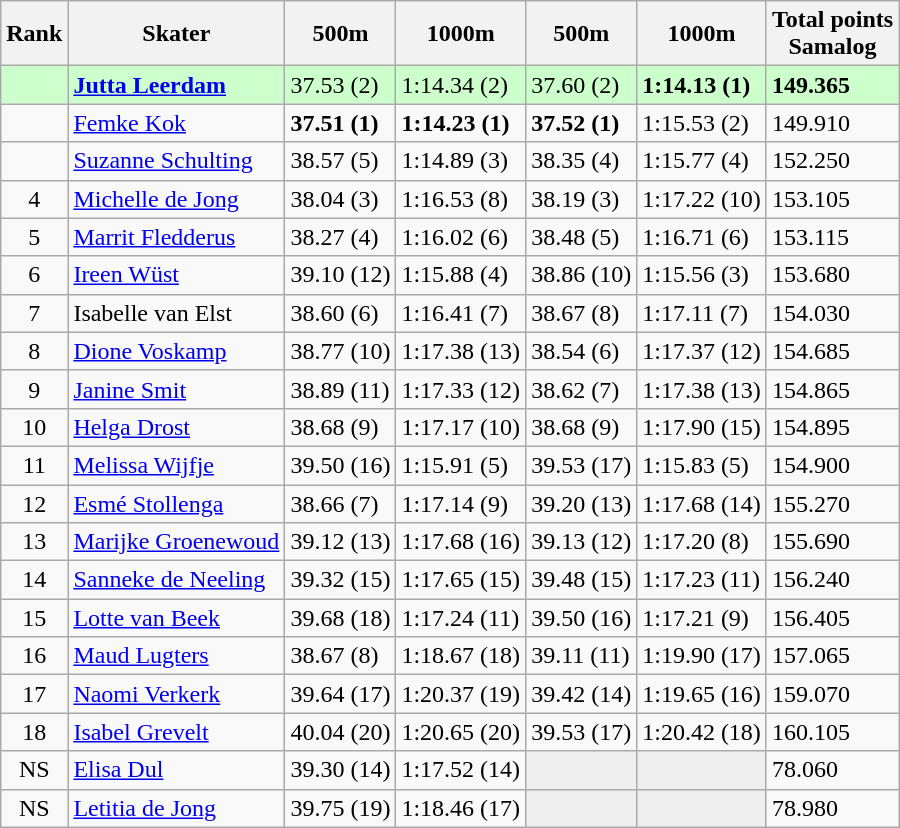<table class="wikitable sortable">
<tr>
<th>Rank</th>
<th>Skater</th>
<th>500m</th>
<th>1000m</th>
<th>500m</th>
<th>1000m</th>
<th>Total points <br> Samalog</th>
</tr>
<tr bgcolor=ccffcc>
<td style="text-align:center"></td>
<td><strong><a href='#'>Jutta Leerdam</a></strong></td>
<td>37.53 (2)</td>
<td>1:14.34 (2)</td>
<td>37.60 (2)</td>
<td><strong>1:14.13 (1)</strong></td>
<td><strong>149.365</strong></td>
</tr>
<tr>
<td style="text-align:center"></td>
<td><a href='#'>Femke Kok</a></td>
<td><strong>37.51 (1)</strong></td>
<td><strong>1:14.23 (1)</strong></td>
<td><strong>37.52 (1)</strong></td>
<td>1:15.53 (2)</td>
<td>149.910</td>
</tr>
<tr>
<td style="text-align:center"></td>
<td><a href='#'>Suzanne Schulting</a></td>
<td>38.57 (5)</td>
<td>1:14.89 (3)</td>
<td>38.35 (4)</td>
<td>1:15.77 (4)</td>
<td>152.250</td>
</tr>
<tr>
<td style="text-align:center">4</td>
<td><a href='#'>Michelle de Jong</a></td>
<td>38.04 (3)</td>
<td>1:16.53 (8)</td>
<td>38.19 (3)</td>
<td>1:17.22 (10)</td>
<td>153.105</td>
</tr>
<tr>
<td style="text-align:center">5</td>
<td><a href='#'>Marrit Fledderus</a></td>
<td>38.27 (4)</td>
<td>1:16.02 (6)</td>
<td>38.48 (5)</td>
<td>1:16.71 (6)</td>
<td>153.115</td>
</tr>
<tr>
<td style="text-align:center">6</td>
<td><a href='#'>Ireen Wüst</a></td>
<td>39.10 (12)</td>
<td>1:15.88 (4)</td>
<td>38.86 (10)</td>
<td>1:15.56 (3)</td>
<td>153.680</td>
</tr>
<tr>
<td style="text-align:center">7</td>
<td>Isabelle van Elst</td>
<td>38.60 (6)</td>
<td>1:16.41 (7)</td>
<td>38.67 (8)</td>
<td>1:17.11 (7)</td>
<td>154.030</td>
</tr>
<tr>
<td style="text-align:center">8</td>
<td><a href='#'>Dione Voskamp</a></td>
<td>38.77 (10)</td>
<td>1:17.38 (13)</td>
<td>38.54 (6)</td>
<td>1:17.37 (12)</td>
<td>154.685</td>
</tr>
<tr>
<td style="text-align:center">9</td>
<td><a href='#'>Janine Smit</a></td>
<td>38.89 (11)</td>
<td>1:17.33 (12)</td>
<td>38.62 (7)</td>
<td>1:17.38 (13)</td>
<td>154.865</td>
</tr>
<tr>
<td style="text-align:center">10</td>
<td><a href='#'>Helga Drost</a></td>
<td>38.68 (9)</td>
<td>1:17.17 (10)</td>
<td>38.68 (9)</td>
<td>1:17.90 (15)</td>
<td>154.895</td>
</tr>
<tr>
<td style="text-align:center">11</td>
<td><a href='#'>Melissa Wijfje</a></td>
<td>39.50 (16)</td>
<td>1:15.91 (5)</td>
<td>39.53 (17)</td>
<td>1:15.83 (5)</td>
<td>154.900</td>
</tr>
<tr>
<td style="text-align:center">12</td>
<td><a href='#'>Esmé Stollenga</a></td>
<td>38.66 (7)</td>
<td>1:17.14 (9)</td>
<td>39.20 (13)</td>
<td>1:17.68 (14)</td>
<td>155.270</td>
</tr>
<tr>
<td style="text-align:center">13</td>
<td><a href='#'>Marijke Groenewoud</a></td>
<td>39.12 (13)</td>
<td>1:17.68 (16)</td>
<td>39.13 (12)</td>
<td>1:17.20 (8)</td>
<td>155.690</td>
</tr>
<tr>
<td style="text-align:center">14</td>
<td><a href='#'>Sanneke de Neeling</a></td>
<td>39.32 (15)</td>
<td>1:17.65 (15)</td>
<td>39.48 (15)</td>
<td>1:17.23 (11)</td>
<td>156.240</td>
</tr>
<tr>
<td style="text-align:center">15</td>
<td><a href='#'>Lotte van Beek</a></td>
<td>39.68 (18)</td>
<td>1:17.24 (11)</td>
<td>39.50 (16)</td>
<td>1:17.21 (9)</td>
<td>156.405</td>
</tr>
<tr>
<td style="text-align:center">16</td>
<td><a href='#'>Maud Lugters</a></td>
<td>38.67 (8)</td>
<td>1:18.67 (18)</td>
<td>39.11 (11)</td>
<td>1:19.90 (17)</td>
<td>157.065</td>
</tr>
<tr>
<td style="text-align:center">17</td>
<td><a href='#'>Naomi Verkerk</a></td>
<td>39.64 (17)</td>
<td>1:20.37 (19)</td>
<td>39.42 (14)</td>
<td>1:19.65 (16)</td>
<td>159.070</td>
</tr>
<tr>
<td style="text-align:center">18</td>
<td><a href='#'>Isabel Grevelt</a></td>
<td>40.04 (20)</td>
<td>1:20.65 (20)</td>
<td>39.53 (17)</td>
<td>1:20.42 (18)</td>
<td>160.105</td>
</tr>
<tr>
<td style="text-align:center">NS</td>
<td><a href='#'>Elisa Dul</a></td>
<td>39.30 (14)</td>
<td>1:17.52 (14)</td>
<td bgcolor=#EEEEEE></td>
<td bgcolor=#EEEEEE></td>
<td>78.060</td>
</tr>
<tr>
<td style="text-align:center">NS</td>
<td><a href='#'>Letitia de Jong</a></td>
<td>39.75 (19)</td>
<td>1:18.46 (17)</td>
<td bgcolor=#EEEEEE></td>
<td bgcolor=#EEEEEE></td>
<td>78.980</td>
</tr>
</table>
